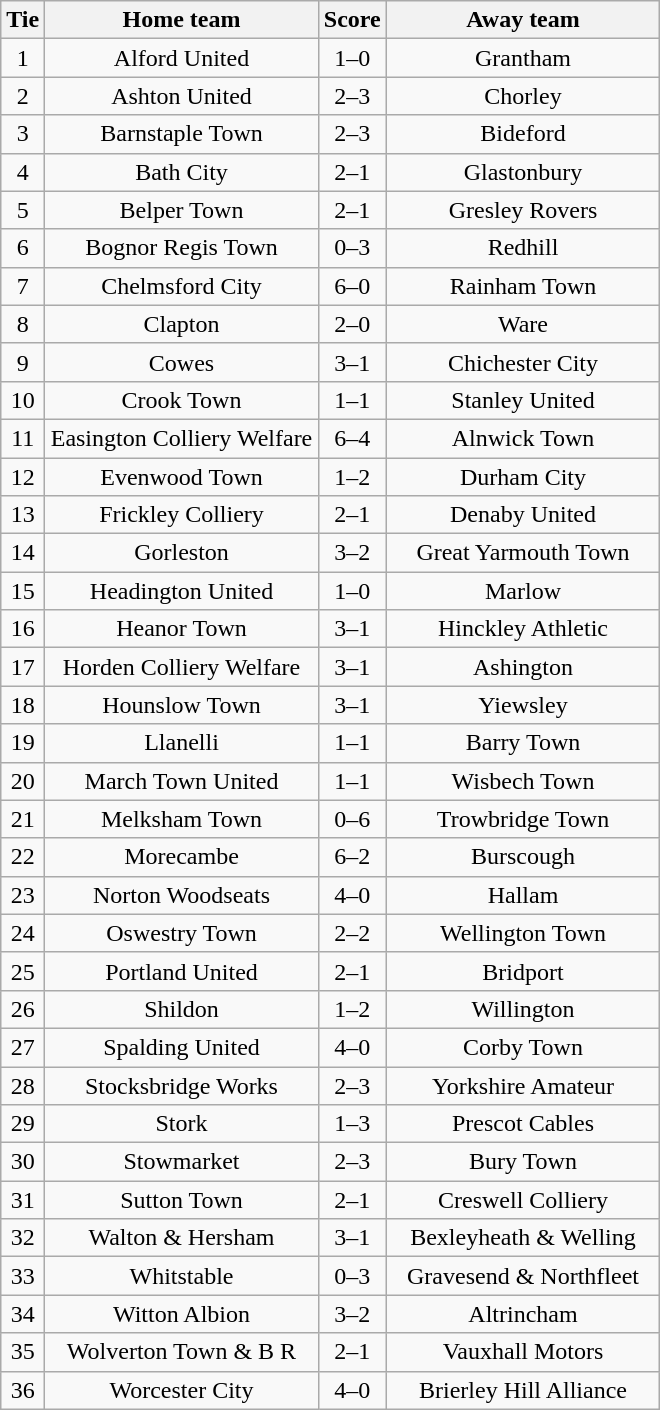<table class="wikitable" style="text-align:center;">
<tr>
<th width=20>Tie</th>
<th width=175>Home team</th>
<th width=20>Score</th>
<th width=175>Away team</th>
</tr>
<tr>
<td>1</td>
<td>Alford United</td>
<td>1–0</td>
<td>Grantham</td>
</tr>
<tr>
<td>2</td>
<td>Ashton United</td>
<td>2–3</td>
<td>Chorley</td>
</tr>
<tr>
<td>3</td>
<td>Barnstaple Town</td>
<td>2–3</td>
<td>Bideford</td>
</tr>
<tr>
<td>4</td>
<td>Bath City</td>
<td>2–1</td>
<td>Glastonbury</td>
</tr>
<tr>
<td>5</td>
<td>Belper Town</td>
<td>2–1</td>
<td>Gresley Rovers</td>
</tr>
<tr>
<td>6</td>
<td>Bognor Regis Town</td>
<td>0–3</td>
<td>Redhill</td>
</tr>
<tr>
<td>7</td>
<td>Chelmsford City</td>
<td>6–0</td>
<td>Rainham Town</td>
</tr>
<tr>
<td>8</td>
<td>Clapton</td>
<td>2–0</td>
<td>Ware</td>
</tr>
<tr>
<td>9</td>
<td>Cowes</td>
<td>3–1</td>
<td>Chichester City</td>
</tr>
<tr>
<td>10</td>
<td>Crook Town</td>
<td>1–1</td>
<td>Stanley United</td>
</tr>
<tr>
<td>11</td>
<td>Easington Colliery Welfare</td>
<td>6–4</td>
<td>Alnwick Town</td>
</tr>
<tr>
<td>12</td>
<td>Evenwood Town</td>
<td>1–2</td>
<td>Durham City</td>
</tr>
<tr>
<td>13</td>
<td>Frickley Colliery</td>
<td>2–1</td>
<td>Denaby United</td>
</tr>
<tr>
<td>14</td>
<td>Gorleston</td>
<td>3–2</td>
<td>Great Yarmouth Town</td>
</tr>
<tr>
<td>15</td>
<td>Headington United</td>
<td>1–0</td>
<td>Marlow</td>
</tr>
<tr>
<td>16</td>
<td>Heanor Town</td>
<td>3–1</td>
<td>Hinckley Athletic</td>
</tr>
<tr>
<td>17</td>
<td>Horden Colliery Welfare</td>
<td>3–1</td>
<td>Ashington</td>
</tr>
<tr>
<td>18</td>
<td>Hounslow Town</td>
<td>3–1</td>
<td>Yiewsley</td>
</tr>
<tr>
<td>19</td>
<td>Llanelli</td>
<td>1–1</td>
<td>Barry Town</td>
</tr>
<tr>
<td>20</td>
<td>March Town United</td>
<td>1–1</td>
<td>Wisbech Town</td>
</tr>
<tr>
<td>21</td>
<td>Melksham Town</td>
<td>0–6</td>
<td>Trowbridge Town</td>
</tr>
<tr>
<td>22</td>
<td>Morecambe</td>
<td>6–2</td>
<td>Burscough</td>
</tr>
<tr>
<td>23</td>
<td>Norton Woodseats</td>
<td>4–0</td>
<td>Hallam</td>
</tr>
<tr>
<td>24</td>
<td>Oswestry Town</td>
<td>2–2</td>
<td>Wellington Town</td>
</tr>
<tr>
<td>25</td>
<td>Portland United</td>
<td>2–1</td>
<td>Bridport</td>
</tr>
<tr>
<td>26</td>
<td>Shildon</td>
<td>1–2</td>
<td>Willington</td>
</tr>
<tr>
<td>27</td>
<td>Spalding United</td>
<td>4–0</td>
<td>Corby Town</td>
</tr>
<tr>
<td>28</td>
<td>Stocksbridge Works</td>
<td>2–3</td>
<td>Yorkshire Amateur</td>
</tr>
<tr>
<td>29</td>
<td>Stork</td>
<td>1–3</td>
<td>Prescot Cables</td>
</tr>
<tr>
<td>30</td>
<td>Stowmarket</td>
<td>2–3</td>
<td>Bury Town</td>
</tr>
<tr>
<td>31</td>
<td>Sutton Town</td>
<td>2–1</td>
<td>Creswell Colliery</td>
</tr>
<tr>
<td>32</td>
<td>Walton & Hersham</td>
<td>3–1</td>
<td>Bexleyheath & Welling</td>
</tr>
<tr>
<td>33</td>
<td>Whitstable</td>
<td>0–3</td>
<td>Gravesend & Northfleet</td>
</tr>
<tr>
<td>34</td>
<td>Witton Albion</td>
<td>3–2</td>
<td>Altrincham</td>
</tr>
<tr>
<td>35</td>
<td>Wolverton Town & B R</td>
<td>2–1</td>
<td>Vauxhall Motors</td>
</tr>
<tr>
<td>36</td>
<td>Worcester City</td>
<td>4–0</td>
<td>Brierley Hill Alliance</td>
</tr>
</table>
